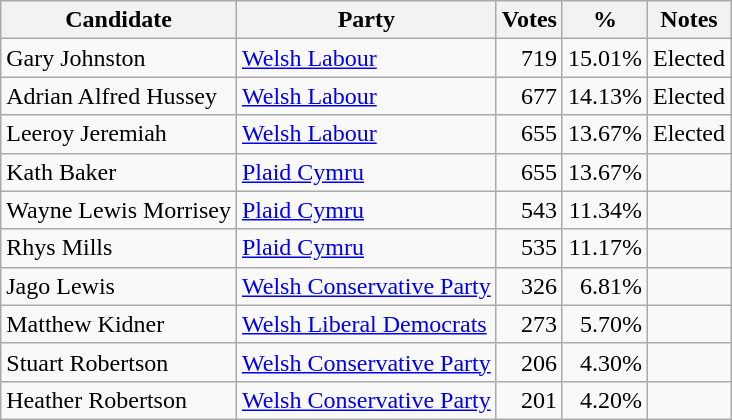<table class=wikitable style=text-align:right>
<tr>
<th>Candidate</th>
<th>Party</th>
<th>Votes</th>
<th>%</th>
<th>Notes</th>
</tr>
<tr>
<td align=left>Gary Johnston</td>
<td align=left><a href='#'>Welsh Labour</a></td>
<td>719</td>
<td>15.01%</td>
<td align=left>Elected</td>
</tr>
<tr>
<td align=left>Adrian Alfred Hussey</td>
<td align=left><a href='#'>Welsh Labour</a></td>
<td>677</td>
<td>14.13%</td>
<td align=left>Elected</td>
</tr>
<tr>
<td align=left>Leeroy Jeremiah</td>
<td align=left><a href='#'>Welsh Labour</a></td>
<td>655</td>
<td>13.67%</td>
<td align=left>Elected</td>
</tr>
<tr>
<td align=left>Kath Baker</td>
<td align=left><a href='#'>Plaid Cymru</a></td>
<td>655</td>
<td>13.67%</td>
<td></td>
</tr>
<tr>
<td align=left>Wayne Lewis Morrisey</td>
<td align=left><a href='#'>Plaid Cymru</a></td>
<td>543</td>
<td>11.34%</td>
<td></td>
</tr>
<tr>
<td align=left>Rhys Mills</td>
<td align=left><a href='#'>Plaid Cymru</a></td>
<td>535</td>
<td>11.17%</td>
<td></td>
</tr>
<tr>
<td align=left>Jago Lewis</td>
<td align=left><a href='#'>Welsh Conservative Party</a></td>
<td>326</td>
<td>6.81%</td>
<td></td>
</tr>
<tr>
<td align=left>Matthew Kidner</td>
<td align=left><a href='#'>Welsh Liberal Democrats</a></td>
<td>273</td>
<td>5.70%</td>
<td></td>
</tr>
<tr>
<td align=left>Stuart Robertson</td>
<td align=left><a href='#'>Welsh Conservative Party</a></td>
<td>206</td>
<td>4.30%</td>
<td></td>
</tr>
<tr>
<td align=left>Heather Robertson</td>
<td align=left><a href='#'>Welsh Conservative Party</a></td>
<td>201</td>
<td>4.20%</td>
<td></td>
</tr>
</table>
